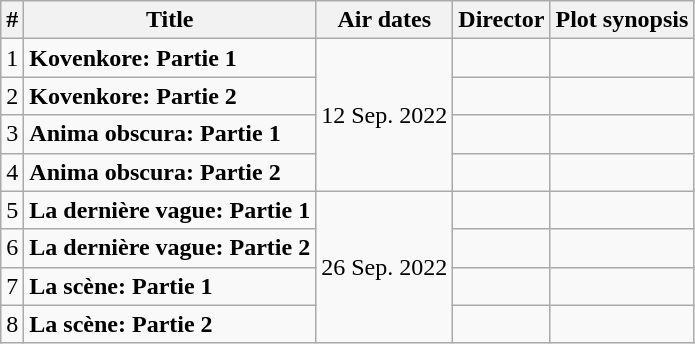<table class="wikitable">
<tr>
<th>#</th>
<th>Title</th>
<th>Air dates</th>
<th>Director</th>
<th>Plot synopsis</th>
</tr>
<tr>
<td>1</td>
<td><strong>Kovenkore: Partie 1</strong></td>
<td rowspan="4">12 Sep. 2022</td>
<td></td>
<td></td>
</tr>
<tr>
<td>2</td>
<td><strong>Kovenkore: Partie 2</strong></td>
<td></td>
<td></td>
</tr>
<tr>
<td>3</td>
<td><strong>Anima obscura: Partie 1</strong></td>
<td></td>
<td></td>
</tr>
<tr>
<td>4</td>
<td><strong>Anima obscura: Partie 2</strong></td>
<td></td>
<td></td>
</tr>
<tr>
<td>5</td>
<td><strong>La dernière vague: Partie 1</strong></td>
<td rowspan="4">26 Sep. 2022</td>
<td></td>
<td></td>
</tr>
<tr>
<td>6</td>
<td><strong>La dernière vague: Partie 2</strong></td>
<td></td>
<td></td>
</tr>
<tr>
<td>7</td>
<td><strong>La scène: Partie 1</strong></td>
<td></td>
<td></td>
</tr>
<tr>
<td>8</td>
<td><strong>La scène: Partie 2</strong></td>
<td></td>
<td></td>
</tr>
</table>
